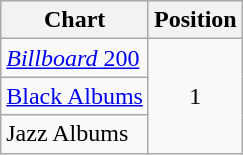<table class="wikitable">
<tr>
<th>Chart</th>
<th>Position</th>
</tr>
<tr>
<td><a href='#'><em>Billboard</em> 200</a></td>
<td rowspan="3" style="text-align:center;">1</td>
</tr>
<tr>
<td><a href='#'>Black Albums</a></td>
</tr>
<tr>
<td>Jazz Albums</td>
</tr>
</table>
